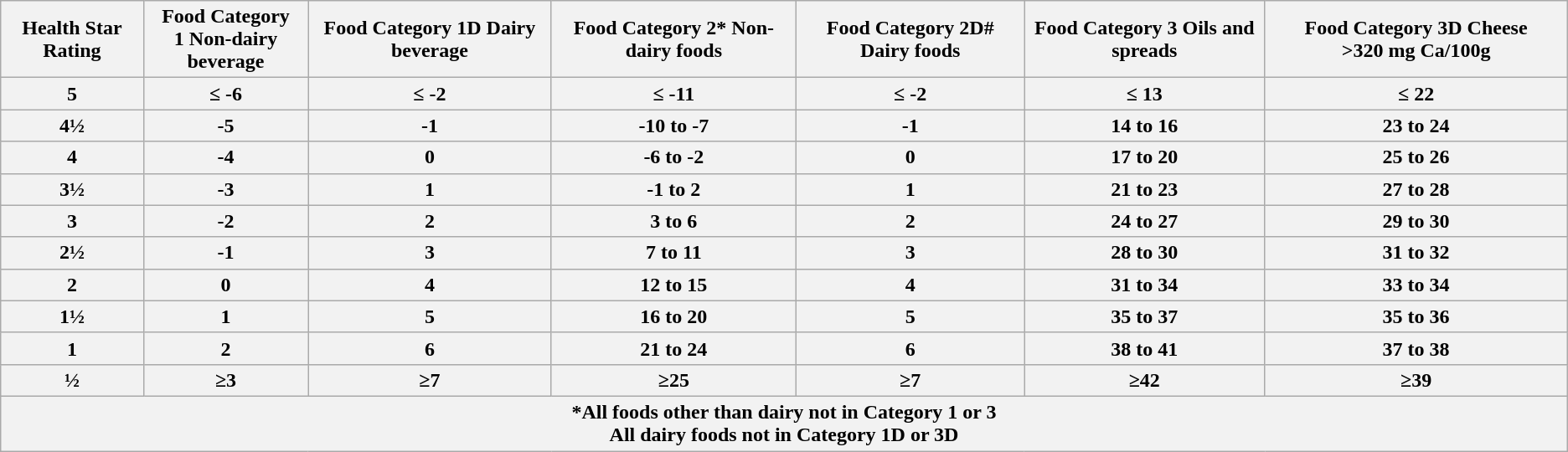<table class="wikitable">
<tr>
<th>Health Star Rating</th>
<th>Food Category<br>1 Non-dairy beverage</th>
<th>Food Category 1D Dairy beverage</th>
<th>Food Category 2* Non-dairy foods</th>
<th>Food Category 2D# Dairy foods</th>
<th>Food Category 3 Oils and spreads</th>
<th>Food Category 3D Cheese >320 mg Ca/100g</th>
</tr>
<tr>
<th>5</th>
<th>≤ -6</th>
<th>≤ -2</th>
<th>≤ -11</th>
<th>≤ -2</th>
<th>≤ 13</th>
<th>≤ 22</th>
</tr>
<tr>
<th>4½</th>
<th>-5</th>
<th>-1</th>
<th>-10 to -7</th>
<th>-1</th>
<th>14 to 16</th>
<th>23 to 24</th>
</tr>
<tr>
<th>4</th>
<th>-4</th>
<th>0</th>
<th>-6 to -2</th>
<th>0</th>
<th>17 to 20</th>
<th>25 to 26</th>
</tr>
<tr>
<th>3½</th>
<th>-3</th>
<th>1</th>
<th>-1 to 2</th>
<th>1</th>
<th>21 to 23</th>
<th>27 to 28</th>
</tr>
<tr>
<th>3</th>
<th>-2</th>
<th>2</th>
<th>3 to 6</th>
<th>2</th>
<th>24 to 27</th>
<th>29 to 30</th>
</tr>
<tr>
<th>2½</th>
<th>-1</th>
<th>3</th>
<th>7 to 11</th>
<th>3</th>
<th>28 to 30</th>
<th>31 to 32</th>
</tr>
<tr>
<th>2</th>
<th>0</th>
<th>4</th>
<th>12 to 15</th>
<th>4</th>
<th>31 to 34</th>
<th>33 to 34</th>
</tr>
<tr>
<th>1½</th>
<th>1</th>
<th>5</th>
<th>16 to 20</th>
<th>5</th>
<th>35 to 37</th>
<th>35 to 36</th>
</tr>
<tr>
<th>1</th>
<th>2</th>
<th>6</th>
<th>21 to 24</th>
<th>6</th>
<th>38 to 41</th>
<th>37 to 38</th>
</tr>
<tr>
<th>½</th>
<th>≥3</th>
<th>≥7</th>
<th>≥25</th>
<th>≥7</th>
<th>≥42</th>
<th>≥39</th>
</tr>
<tr>
<th colspan="7">*All foods other than dairy not in Category 1 or 3<br>All dairy foods not in Category 1D or 3D</th>
</tr>
</table>
